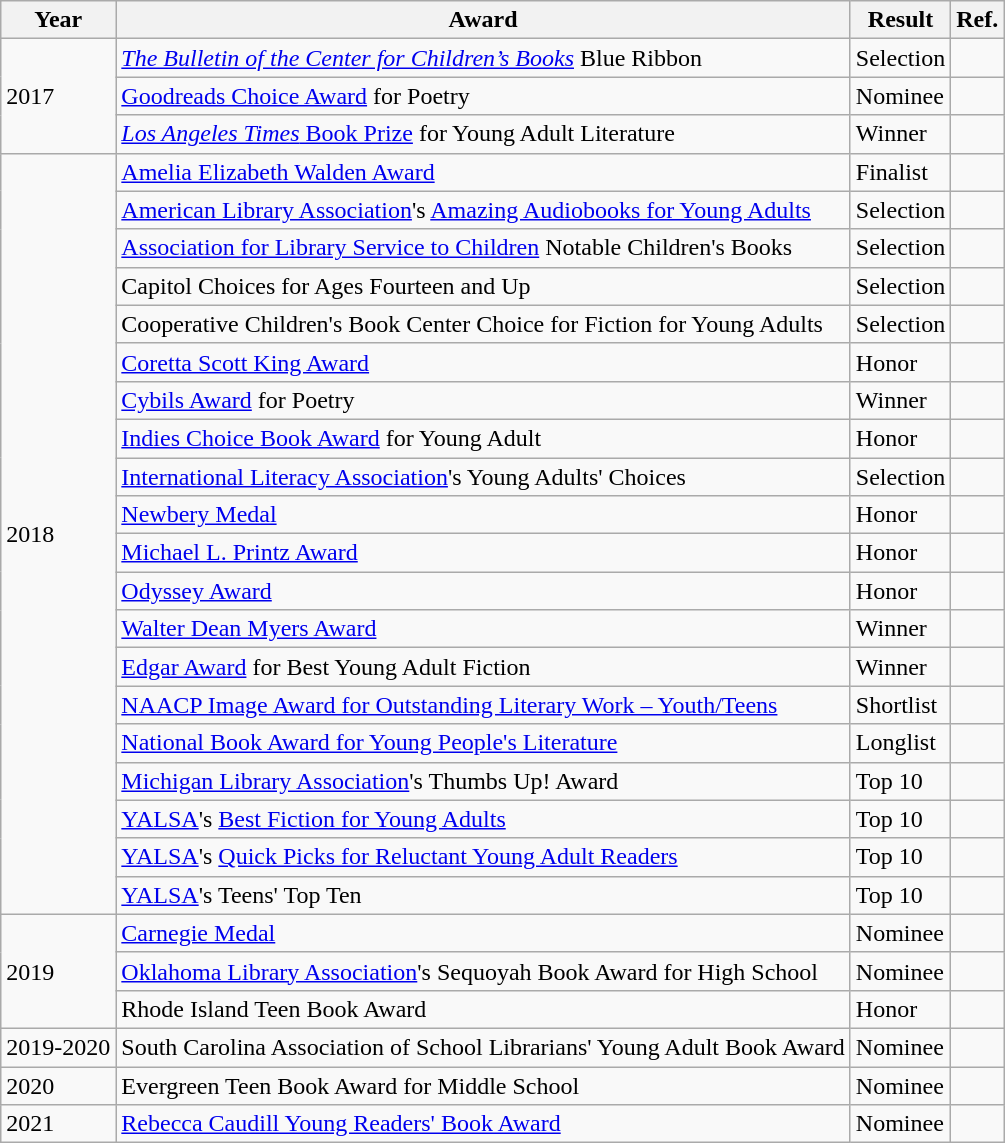<table class="wikitable sortable">
<tr>
<th>Year</th>
<th>Award</th>
<th>Result</th>
<th>Ref.</th>
</tr>
<tr>
<td rowspan="3">2017</td>
<td><em><a href='#'>The Bulletin of the Center for Children’s Books</a></em> Blue Ribbon</td>
<td>Selection</td>
<td></td>
</tr>
<tr>
<td><a href='#'>Goodreads Choice Award</a> for Poetry</td>
<td>Nominee</td>
<td></td>
</tr>
<tr>
<td><a href='#'><em>Los Angeles Times</em> Book Prize</a> for Young Adult Literature</td>
<td>Winner</td>
<td></td>
</tr>
<tr>
<td rowspan="20">2018</td>
<td><a href='#'>Amelia Elizabeth Walden Award</a></td>
<td>Finalist</td>
<td></td>
</tr>
<tr>
<td><a href='#'>American Library Association</a>'s <a href='#'>Amazing Audiobooks for Young Adults</a></td>
<td>Selection</td>
<td></td>
</tr>
<tr>
<td><a href='#'>Association for Library Service to Children</a> Notable Children's Books</td>
<td>Selection</td>
<td></td>
</tr>
<tr>
<td>Capitol Choices for Ages Fourteen and Up</td>
<td>Selection</td>
<td></td>
</tr>
<tr>
<td>Cooperative Children's Book Center Choice for Fiction for Young Adults</td>
<td>Selection</td>
<td></td>
</tr>
<tr>
<td><a href='#'>Coretta Scott King Award</a></td>
<td>Honor</td>
<td></td>
</tr>
<tr>
<td><a href='#'>Cybils Award</a> for Poetry</td>
<td>Winner</td>
<td></td>
</tr>
<tr>
<td><a href='#'>Indies Choice Book Award</a> for Young Adult</td>
<td>Honor</td>
<td></td>
</tr>
<tr>
<td><a href='#'>International Literacy Association</a>'s Young Adults' Choices</td>
<td>Selection</td>
<td></td>
</tr>
<tr>
<td><a href='#'>Newbery Medal</a></td>
<td>Honor</td>
<td></td>
</tr>
<tr>
<td><a href='#'>Michael L. Printz Award</a></td>
<td>Honor</td>
<td></td>
</tr>
<tr>
<td><a href='#'>Odyssey Award</a></td>
<td>Honor</td>
<td></td>
</tr>
<tr>
<td><a href='#'>Walter Dean Myers Award</a></td>
<td>Winner</td>
<td></td>
</tr>
<tr>
<td><a href='#'>Edgar Award</a> for Best Young Adult Fiction</td>
<td>Winner</td>
<td></td>
</tr>
<tr>
<td><a href='#'>NAACP Image Award for Outstanding Literary Work – Youth/Teens</a></td>
<td>Shortlist</td>
<td></td>
</tr>
<tr>
<td><a href='#'>National Book Award for Young People's Literature</a></td>
<td>Longlist</td>
<td></td>
</tr>
<tr>
<td><a href='#'>Michigan Library Association</a>'s Thumbs Up! Award</td>
<td>Top 10</td>
<td></td>
</tr>
<tr>
<td><a href='#'>YALSA</a>'s <a href='#'>Best Fiction for Young Adults</a></td>
<td>Top 10</td>
<td></td>
</tr>
<tr>
<td><a href='#'>YALSA</a>'s <a href='#'>Quick Picks for Reluctant Young Adult Readers</a></td>
<td>Top 10</td>
<td></td>
</tr>
<tr>
<td><a href='#'>YALSA</a>'s Teens' Top Ten</td>
<td>Top 10</td>
<td></td>
</tr>
<tr>
<td rowspan="3">2019</td>
<td><a href='#'>Carnegie Medal</a></td>
<td>Nominee</td>
<td></td>
</tr>
<tr>
<td><a href='#'>Oklahoma Library Association</a>'s Sequoyah Book Award for High School</td>
<td>Nominee</td>
<td></td>
</tr>
<tr>
<td>Rhode Island Teen Book Award</td>
<td>Honor</td>
<td></td>
</tr>
<tr>
<td>2019-2020</td>
<td>South Carolina Association of School Librarians' Young Adult Book Award</td>
<td>Nominee</td>
<td></td>
</tr>
<tr>
<td>2020</td>
<td>Evergreen Teen Book Award for Middle School</td>
<td>Nominee</td>
<td></td>
</tr>
<tr>
<td>2021</td>
<td><a href='#'>Rebecca Caudill Young Readers' Book Award</a></td>
<td>Nominee</td>
<td></td>
</tr>
</table>
